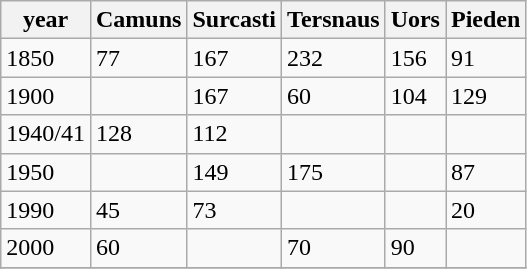<table class="wikitable">
<tr>
<th>year</th>
<th>Camuns</th>
<th>Surcasti</th>
<th>Tersnaus</th>
<th>Uors</th>
<th>Pieden</th>
</tr>
<tr>
<td>1850</td>
<td>77</td>
<td>167</td>
<td>232</td>
<td>156</td>
<td>91</td>
</tr>
<tr>
<td>1900</td>
<td></td>
<td>167</td>
<td>60</td>
<td>104</td>
<td>129</td>
</tr>
<tr>
<td>1940/41</td>
<td>128</td>
<td>112</td>
<td></td>
<td></td>
<td></td>
</tr>
<tr>
<td>1950</td>
<td></td>
<td>149</td>
<td>175</td>
<td></td>
<td>87</td>
</tr>
<tr>
<td>1990</td>
<td>45</td>
<td>73</td>
<td></td>
<td></td>
<td>20</td>
</tr>
<tr>
<td>2000</td>
<td>60</td>
<td></td>
<td>70</td>
<td>90</td>
<td></td>
</tr>
<tr>
</tr>
</table>
